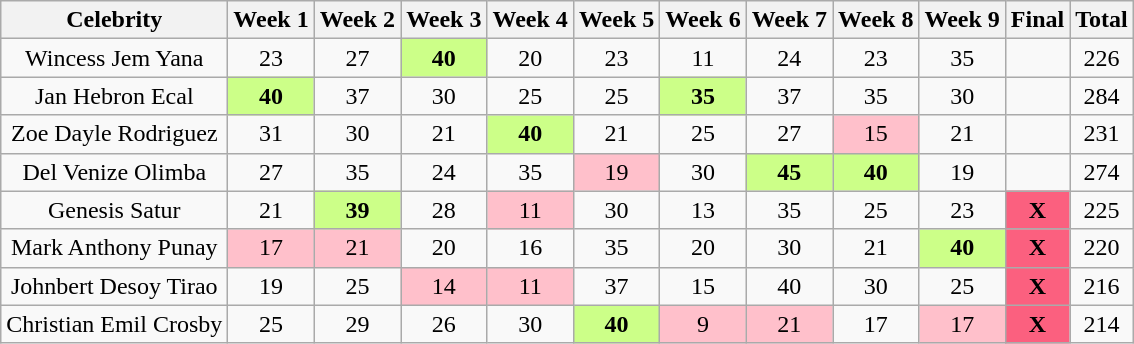<table class="wikitable sortable" style="text-align:center">
<tr>
<th>Celebrity</th>
<th>Week 1</th>
<th>Week 2</th>
<th>Week 3</th>
<th>Week 4</th>
<th>Week 5</th>
<th>Week 6</th>
<th>Week 7</th>
<th>Week 8</th>
<th>Week 9</th>
<th>Final</th>
<th>Total</th>
</tr>
<tr>
<td>Wincess Jem Yana</td>
<td>23</td>
<td>27</td>
<td style="background:#ccff88"><strong>40</strong></td>
<td>20</td>
<td>23</td>
<td>11</td>
<td>24</td>
<td>23</td>
<td>35</td>
<td></td>
<td>226</td>
</tr>
<tr>
<td>Jan Hebron Ecal</td>
<td style="background:#ccff88"><strong>40</strong></td>
<td>37</td>
<td>30</td>
<td>25</td>
<td>25</td>
<td style="background:#ccff88"><strong>35</strong></td>
<td>37</td>
<td>35</td>
<td>30</td>
<td></td>
<td>284</td>
</tr>
<tr>
<td>Zoe Dayle Rodriguez</td>
<td>31</td>
<td>30</td>
<td>21</td>
<td style="background:#ccff88"><strong>40</strong></td>
<td>21</td>
<td>25</td>
<td>27</td>
<td style="background:pink">15</td>
<td>21</td>
<td></td>
<td>231</td>
</tr>
<tr>
<td>Del Venize Olimba</td>
<td>27</td>
<td>35</td>
<td>24</td>
<td>35</td>
<td style="background:pink">19</td>
<td>30</td>
<td style="background:#ccff88"><strong>45</strong></td>
<td style="background:#ccff88"><strong>40</strong></td>
<td>19</td>
<td></td>
<td>274</td>
</tr>
<tr>
<td>Genesis Satur</td>
<td>21</td>
<td style="background:#ccff88"><strong>39</strong></td>
<td>28</td>
<td style="background:pink">11</td>
<td>30</td>
<td>13</td>
<td>35</td>
<td>25</td>
<td>23</td>
<td style="background:#FB607F;"><strong>X</strong></td>
<td>225</td>
</tr>
<tr>
<td>Mark Anthony Punay</td>
<td style="background:pink">17</td>
<td style="background:pink">21</td>
<td>20</td>
<td>16</td>
<td>35</td>
<td>20</td>
<td>30</td>
<td>21</td>
<td style="background:#ccff88"><strong>40</strong></td>
<td style="background:#FB607F;"><strong>X</strong></td>
<td>220</td>
</tr>
<tr>
<td>Johnbert Desoy Tirao</td>
<td>19</td>
<td>25</td>
<td style="background:pink">14</td>
<td style="background:pink">11</td>
<td>37</td>
<td>15</td>
<td>40</td>
<td>30</td>
<td>25</td>
<td style="background:#FB607F;"><strong>X</strong></td>
<td>216</td>
</tr>
<tr>
<td>Christian Emil Crosby</td>
<td>25</td>
<td>29</td>
<td>26</td>
<td>30</td>
<td style="background:#ccff88"><strong>40</strong></td>
<td style="background:pink">9</td>
<td style="background:pink">21</td>
<td>17</td>
<td style="background:pink">17</td>
<td style="background:#FB607F;"><strong>X</strong></td>
<td>214</td>
</tr>
</table>
